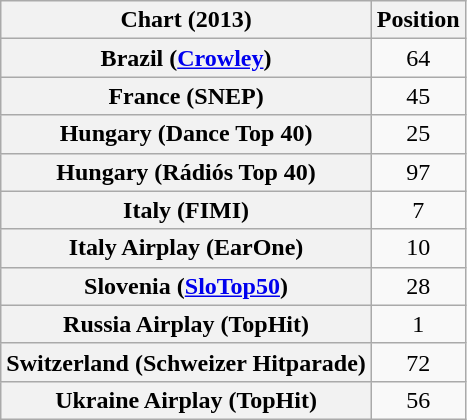<table class="wikitable sortable plainrowheaders" style="text-align:center">
<tr>
<th scope="col">Chart (2013)</th>
<th scope="col">Position</th>
</tr>
<tr>
<th scope="row">Brazil (<a href='#'>Crowley</a>)</th>
<td>64</td>
</tr>
<tr>
<th scope="row">France (SNEP)</th>
<td>45</td>
</tr>
<tr>
<th scope="row">Hungary (Dance Top 40)</th>
<td>25</td>
</tr>
<tr>
<th scope="row">Hungary (Rádiós Top 40)</th>
<td>97</td>
</tr>
<tr>
<th scope="row">Italy (FIMI)</th>
<td>7</td>
</tr>
<tr>
<th scope="row">Italy Airplay (EarOne)</th>
<td>10</td>
</tr>
<tr>
<th scope="row">Slovenia (<a href='#'>SloTop50</a>)</th>
<td>28</td>
</tr>
<tr>
<th scope="row">Russia Airplay (TopHit)</th>
<td>1</td>
</tr>
<tr>
<th scope="row">Switzerland (Schweizer Hitparade)</th>
<td>72</td>
</tr>
<tr>
<th scope="row">Ukraine Airplay (TopHit)</th>
<td>56</td>
</tr>
</table>
